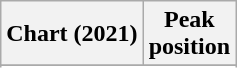<table class="wikitable sortable plainrowheaders" style="text-align:center">
<tr>
<th scope="col">Chart (2021)</th>
<th scope="col">Peak<br>position</th>
</tr>
<tr>
</tr>
<tr>
</tr>
<tr>
</tr>
<tr>
</tr>
<tr>
</tr>
<tr>
</tr>
<tr>
</tr>
<tr>
</tr>
<tr>
</tr>
<tr>
</tr>
</table>
